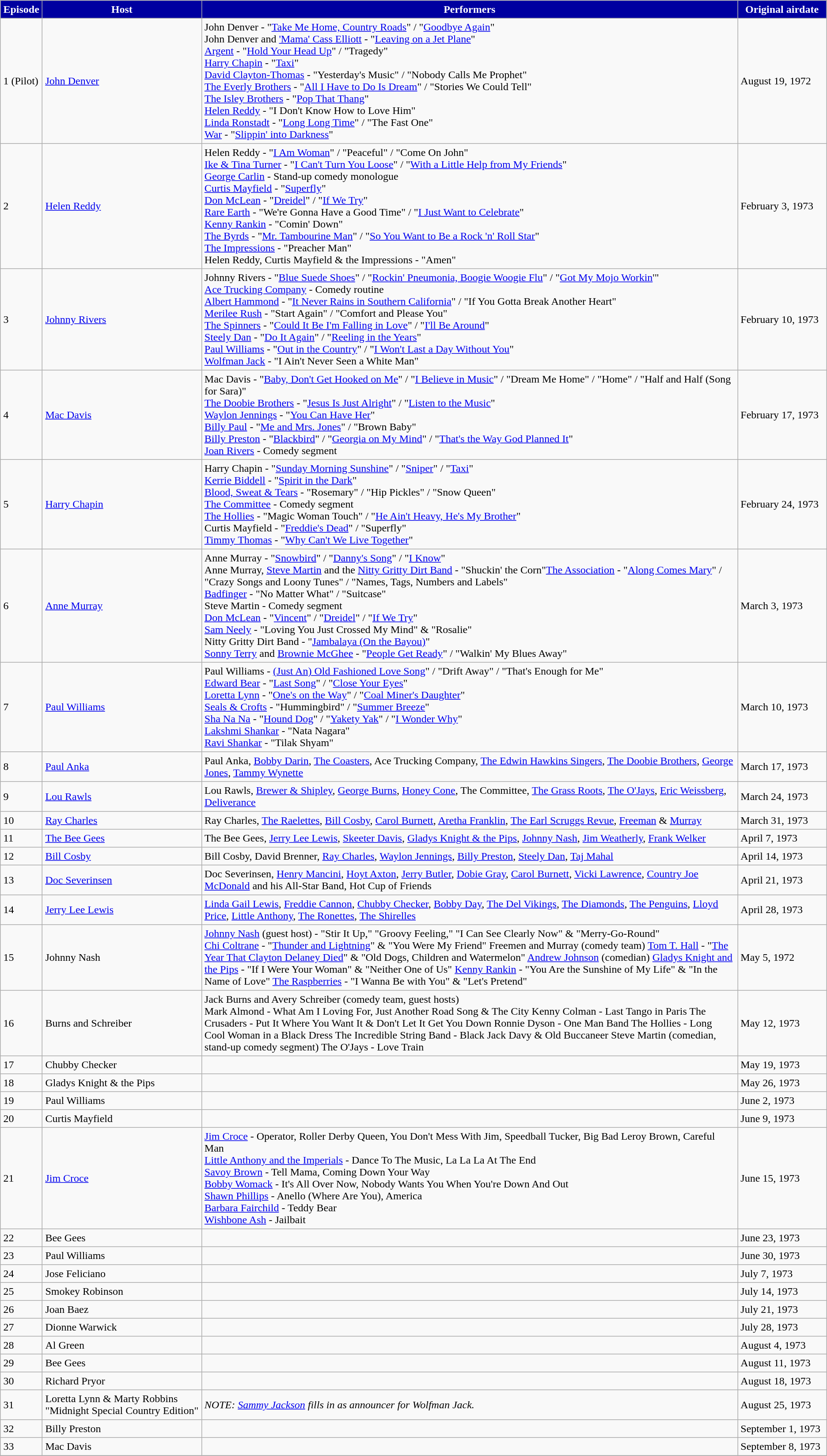<table class="toccolours" border="2" cellpadding="4" cellspacing="0" style="margin: 1em 1em 1em 0; background: #f9f9f9; border: 1px #aaa solid; border-collapse: collapse">
<tr style="vertical-align: top; text-align: center; background-color:#0000A0; color:white">
<th><strong>Episode</strong></th>
<th><strong>Host</strong></th>
<th style="width:800px;"><strong>Performers</strong></th>
<th style="width:125px;"><strong>Original airdate</strong></th>
</tr>
<tr>
<td>1 (Pilot)</td>
<td><a href='#'>John Denver</a></td>
<td>John Denver - "<a href='#'>Take Me Home, Country Roads</a>" / "<a href='#'>Goodbye Again</a>"<br>John Denver and <a href='#'>'Mama' Cass Elliott</a> - "<a href='#'>Leaving on a Jet Plane</a>"<br><a href='#'>Argent</a> - "<a href='#'>Hold Your Head Up</a>" / "Tragedy"<br><a href='#'>Harry Chapin</a> - "<a href='#'>Taxi</a>"<br><a href='#'>David Clayton-Thomas</a> - "Yesterday's Music" / "Nobody Calls Me Prophet"<br><a href='#'>The Everly Brothers</a> - "<a href='#'>All I Have to Do Is Dream</a>" / "Stories We Could Tell"<br><a href='#'>The Isley Brothers</a> - "<a href='#'>Pop That Thang</a>"<br><a href='#'>Helen Reddy</a> - "I Don't Know How to Love Him"<br><a href='#'>Linda Ronstadt</a> - "<a href='#'>Long Long Time</a>" / "The Fast One"<br><a href='#'>War</a> - "<a href='#'>Slippin' into Darkness</a>"</td>
<td>August 19, 1972</td>
</tr>
<tr>
<td>2</td>
<td><a href='#'>Helen Reddy</a></td>
<td>Helen Reddy - "<a href='#'>I Am Woman</a>" / "Peaceful" / "Come On John"<br><a href='#'>Ike & Tina Turner</a> - "<a href='#'>I Can't Turn You Loose</a>" / "<a href='#'>With a Little Help from My Friends</a>"<br><a href='#'>George Carlin</a> - Stand-up comedy monologue<br><a href='#'>Curtis Mayfield</a> - "<a href='#'>Superfly</a>"<br><a href='#'>Don McLean</a> - "<a href='#'>Dreidel</a>" / "<a href='#'>If We Try</a>"<br><a href='#'>Rare Earth</a> - "We're Gonna Have a Good Time" / "<a href='#'>I Just Want to Celebrate</a>"<br><a href='#'>Kenny Rankin</a> - "Comin' Down"<br><a href='#'>The Byrds</a> - "<a href='#'>Mr. Tambourine Man</a>" / "<a href='#'>So You Want to Be a Rock 'n' Roll Star</a>"<br><a href='#'>The Impressions</a> - "Preacher Man"<br>Helen Reddy, Curtis Mayfield & the Impressions - "Amen"</td>
<td>February 3, 1973</td>
</tr>
<tr>
<td>3</td>
<td><a href='#'>Johnny Rivers</a></td>
<td>Johnny Rivers - "<a href='#'>Blue Suede Shoes</a>" / "<a href='#'>Rockin' Pneumonia, Boogie Woogie Flu</a>" / "<a href='#'>Got My Mojo Workin</a>'"<br><a href='#'>Ace Trucking Company</a> - Comedy routine<br><a href='#'>Albert Hammond</a> - "<a href='#'>It Never Rains in Southern California</a>" / "If You Gotta Break Another Heart"<br><a href='#'>Merilee Rush</a> - "Start Again" / "Comfort and Please You"<br><a href='#'>The Spinners</a> - "<a href='#'>Could It Be I'm Falling in Love</a>" / "<a href='#'>I'll Be Around</a>"<br><a href='#'>Steely Dan</a> - "<a href='#'>Do It Again</a>" / "<a href='#'>Reeling in the Years</a>"<br><a href='#'>Paul Williams</a> - "<a href='#'>Out in the Country</a>" / "<a href='#'>I Won't Last a Day Without You</a>"<br><a href='#'>Wolfman Jack</a> - "I Ain't Never Seen a White Man"</td>
<td>February 10, 1973</td>
</tr>
<tr>
<td>4</td>
<td><a href='#'>Mac Davis</a></td>
<td>Mac Davis - "<a href='#'>Baby, Don't Get Hooked on Me</a>" / "<a href='#'>I Believe in Music</a>" / "Dream Me Home" / "Home" / "Half and Half (Song for Sara)"<br><a href='#'>The Doobie Brothers</a> - "<a href='#'>Jesus Is Just Alright</a>" / "<a href='#'>Listen to the Music</a>"<br><a href='#'>Waylon Jennings</a> - "<a href='#'>You Can Have Her</a>"<br><a href='#'>Billy Paul</a> - "<a href='#'>Me and Mrs. Jones</a>" / "Brown Baby"<br><a href='#'>Billy Preston</a> - "<a href='#'>Blackbird</a>" / "<a href='#'>Georgia on My Mind</a>" / "<a href='#'>That's the Way God Planned It</a>"<br><a href='#'>Joan Rivers</a> - Comedy segment</td>
<td>February 17, 1973</td>
</tr>
<tr>
<td>5</td>
<td><a href='#'>Harry Chapin</a></td>
<td>Harry Chapin - "<a href='#'>Sunday Morning Sunshine</a>" / "<a href='#'>Sniper</a>" / "<a href='#'>Taxi</a>"<br><a href='#'>Kerrie Biddell</a> - "<a href='#'>Spirit in the Dark</a>"<br><a href='#'>Blood, Sweat & Tears</a> - "Rosemary" / "Hip Pickles" / "Snow Queen"<br><a href='#'>The Committee</a> - Comedy segment<br><a href='#'>The Hollies</a> - "Magic Woman Touch" / "<a href='#'>He Ain't Heavy, He's My Brother</a>"<br>Curtis Mayfield - "<a href='#'>Freddie's Dead</a>" / "Superfly"<br><a href='#'>Timmy Thomas</a> - "<a href='#'>Why Can't We Live Together</a>"</td>
<td>February 24, 1973</td>
</tr>
<tr>
<td>6</td>
<td><a href='#'>Anne Murray</a></td>
<td>Anne Murray - "<a href='#'>Snowbird</a>" / "<a href='#'>Danny's Song</a>" / "<a href='#'>I Know</a>"<br>Anne Murray, <a href='#'>Steve Martin</a> and the <a href='#'>Nitty Gritty Dirt Band</a> - "Shuckin' the Corn"<a href='#'>The Association</a> - "<a href='#'>Along Comes Mary</a>" / "Crazy Songs and Loony Tunes" / "Names, Tags, Numbers and Labels"<br><a href='#'>Badfinger</a> - "No Matter What" / "Suitcase"<br>Steve Martin - Comedy segment<br><a href='#'>Don McLean</a> - "<a href='#'>Vincent</a>" / "<a href='#'>Dreidel</a>" / "<a href='#'>If We Try</a>"<br><a href='#'>Sam Neely</a> - "Loving You Just Crossed My Mind" & "Rosalie"<br>Nitty Gritty Dirt Band - "<a href='#'>Jambalaya (On the Bayou)</a>"<br><a href='#'>Sonny Terry</a> and <a href='#'>Brownie McGhee</a> - "<a href='#'>People Get Ready</a>" / "Walkin' My Blues Away"</td>
<td>March 3, 1973</td>
</tr>
<tr>
<td>7</td>
<td><a href='#'>Paul Williams</a></td>
<td>Paul Williams - <a href='#'>(Just An) Old Fashioned Love Song</a>" / "Drift Away" / "That's Enough for Me"<br><a href='#'>Edward Bear</a> - "<a href='#'>Last Song</a>" / "<a href='#'>Close Your Eyes</a>"<br><a href='#'>Loretta Lynn</a> - "<a href='#'>One's on the Way</a>" / "<a href='#'>Coal Miner's Daughter</a>"<br><a href='#'>Seals & Crofts</a> - "Hummingbird" / "<a href='#'>Summer Breeze</a>"<br><a href='#'>Sha Na Na</a> - "<a href='#'>Hound Dog</a>" / "<a href='#'>Yakety Yak</a>" / "<a href='#'>I Wonder Why</a>"<br><a href='#'>Lakshmi Shankar</a> - "Nata Nagara"<br><a href='#'>Ravi Shankar</a> - "Tilak Shyam"</td>
<td>March 10, 1973</td>
</tr>
<tr>
<td>8</td>
<td><a href='#'>Paul Anka</a></td>
<td>Paul Anka, <a href='#'>Bobby Darin</a>, <a href='#'>The Coasters</a>, Ace Trucking Company, <a href='#'>The Edwin Hawkins Singers</a>, <a href='#'>The Doobie Brothers</a>, <a href='#'>George Jones</a>, <a href='#'>Tammy Wynette</a></td>
<td>March 17, 1973</td>
</tr>
<tr>
<td>9</td>
<td><a href='#'>Lou Rawls</a></td>
<td>Lou Rawls, <a href='#'>Brewer & Shipley</a>, <a href='#'>George Burns</a>, <a href='#'>Honey Cone</a>, The Committee, <a href='#'>The Grass Roots</a>, <a href='#'>The O'Jays</a>, <a href='#'>Eric Weissberg</a>, <a href='#'>Deliverance</a></td>
<td>March 24, 1973</td>
</tr>
<tr>
<td>10</td>
<td><a href='#'>Ray Charles</a></td>
<td>Ray Charles, <a href='#'>The Raelettes</a>, <a href='#'>Bill Cosby</a>, <a href='#'>Carol Burnett</a>, <a href='#'>Aretha Franklin</a>, <a href='#'>The Earl Scruggs Revue</a>, <a href='#'>Freeman</a> & <a href='#'>Murray</a></td>
<td>March 31, 1973</td>
</tr>
<tr>
<td>11</td>
<td><a href='#'>The Bee Gees</a></td>
<td>The Bee Gees, <a href='#'>Jerry Lee Lewis</a>, <a href='#'>Skeeter Davis</a>, <a href='#'>Gladys Knight & the Pips</a>, <a href='#'>Johnny Nash</a>, <a href='#'>Jim Weatherly</a>, <a href='#'>Frank Welker</a></td>
<td>April 7, 1973</td>
</tr>
<tr>
<td>12</td>
<td><a href='#'>Bill Cosby</a></td>
<td>Bill Cosby, David Brenner, <a href='#'>Ray Charles</a>, <a href='#'>Waylon Jennings</a>, <a href='#'>Billy Preston</a>, <a href='#'>Steely Dan</a>, <a href='#'>Taj Mahal</a></td>
<td>April 14, 1973</td>
</tr>
<tr>
<td>13</td>
<td><a href='#'>Doc Severinsen</a></td>
<td>Doc Severinsen, <a href='#'>Henry Mancini</a>, <a href='#'>Hoyt Axton</a>, <a href='#'>Jerry Butler</a>, <a href='#'>Dobie Gray</a>, <a href='#'>Carol Burnett</a>, <a href='#'>Vicki Lawrence</a>, <a href='#'>Country Joe McDonald</a> and his All-Star Band, Hot Cup of Friends</td>
<td>April 21, 1973</td>
</tr>
<tr>
<td>14</td>
<td><a href='#'>Jerry Lee Lewis</a></td>
<td><a href='#'>Linda Gail Lewis</a>, <a href='#'>Freddie Cannon</a>, <a href='#'>Chubby Checker</a>, <a href='#'>Bobby Day</a>, <a href='#'>The Del Vikings</a>, <a href='#'>The Diamonds</a>, <a href='#'>The Penguins</a>, <a href='#'>Lloyd Price</a>, <a href='#'>Little Anthony</a>, <a href='#'>The Ronettes</a>, <a href='#'>The Shirelles</a></td>
<td>April 28, 1973</td>
</tr>
<tr>
<td>15</td>
<td>Johnny Nash</td>
<td><a href='#'>Johnny Nash</a> (guest host) - "Stir It Up," "Groovy Feeling," "I Can See Clearly Now" & "Merry-Go-Round"<br><a href='#'>Chi Coltrane</a> - "<a href='#'>Thunder and Lightning</a>" & "You Were My Friend" 
Freemen and Murray (comedy team) 
<a href='#'>Tom T. Hall</a> - "<a href='#'>The Year That Clayton Delaney Died</a>" & "Old Dogs, Children and Watermelon" 
<a href='#'>Andrew Johnson</a> (comedian) 
<a href='#'>Gladys Knight and the Pips</a> - "If I Were Your Woman" & "Neither One of Us" 
<a href='#'>Kenny Rankin</a> - "You Are the Sunshine of My Life" & "In the Name of Love" 
<a href='#'>The Raspberries</a> - "I Wanna Be with You" & "Let's Pretend"</td>
<td>May 5, 1972</td>
</tr>
<tr>
<td>16</td>
<td>Burns and Schreiber</td>
<td>Jack Burns and Avery Schreiber (comedy team, guest hosts)<br>Mark Almond - What Am I Loving For, Just Another Road Song & The City
Kenny Colman - Last Tango in Paris
The Crusaders - Put It Where You Want It & Don't Let It Get You Down
Ronnie Dyson - One Man Band
The Hollies - Long Cool Woman in a Black Dress
The Incredible String Band - Black Jack Davy & Old Buccaneer
Steve Martin (comedian, stand-up comedy segment)
The O'Jays - Love Train</td>
<td>May 12, 1973</td>
</tr>
<tr>
<td>17</td>
<td>Chubby Checker</td>
<td></td>
<td>May 19, 1973</td>
</tr>
<tr>
<td>18</td>
<td>Gladys Knight & the Pips</td>
<td></td>
<td>May 26, 1973</td>
</tr>
<tr>
<td>19</td>
<td>Paul Williams</td>
<td></td>
<td>June 2, 1973</td>
</tr>
<tr>
<td>20</td>
<td>Curtis Mayfield</td>
<td></td>
<td>June 9, 1973</td>
</tr>
<tr>
<td>21</td>
<td><a href='#'>Jim Croce</a></td>
<td><a href='#'>Jim Croce</a> - Operator, Roller Derby Queen, You Don't Mess With Jim, Speedball Tucker, Big Bad Leroy Brown, Careful Man<br><a href='#'>Little Anthony and the Imperials</a> - Dance To The Music, La La La At The End<br><a href='#'>Savoy Brown</a> - Tell Mama, Coming Down Your Way<br><a href='#'>Bobby Womack</a> - It's All Over Now, Nobody Wants You When You're Down And Out<br><a href='#'>Shawn Phillips</a> - Anello (Where Are You), America<br><a href='#'>Barbara Fairchild</a> - Teddy Bear<br><a href='#'>Wishbone Ash</a> - Jailbait</td>
<td>June 15, 1973</td>
</tr>
<tr>
<td>22</td>
<td>Bee Gees</td>
<td></td>
<td>June 23, 1973</td>
</tr>
<tr>
<td>23</td>
<td>Paul Williams</td>
<td></td>
<td>June 30, 1973</td>
</tr>
<tr>
<td>24</td>
<td>Jose Feliciano</td>
<td></td>
<td>July 7, 1973</td>
</tr>
<tr>
<td>25</td>
<td>Smokey Robinson</td>
<td></td>
<td>July 14, 1973</td>
</tr>
<tr>
<td>26</td>
<td>Joan Baez</td>
<td></td>
<td>July 21, 1973</td>
</tr>
<tr>
<td>27</td>
<td>Dionne Warwick</td>
<td></td>
<td>July 28, 1973</td>
</tr>
<tr>
<td>28</td>
<td>Al Green</td>
<td></td>
<td>August 4, 1973</td>
</tr>
<tr>
<td>29</td>
<td>Bee Gees</td>
<td></td>
<td>August 11, 1973</td>
</tr>
<tr>
<td>30</td>
<td>Richard Pryor</td>
<td></td>
<td>August 18, 1973</td>
</tr>
<tr>
<td>31</td>
<td>Loretta Lynn & Marty Robbins<br>"Midnight Special Country Edition"</td>
<td><em>NOTE: <a href='#'>Sammy Jackson</a> fills in as announcer for Wolfman Jack.</em></td>
<td>August 25, 1973</td>
</tr>
<tr>
<td>32</td>
<td>Billy Preston</td>
<td></td>
<td>September 1, 1973</td>
</tr>
<tr>
<td>33</td>
<td>Mac Davis</td>
<td></td>
<td>September 8, 1973</td>
</tr>
<tr>
</tr>
</table>
